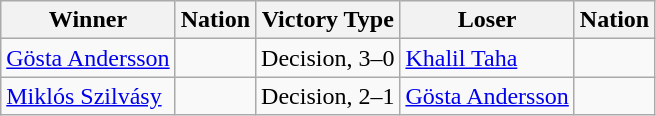<table class="wikitable sortable" style="text-align:left;">
<tr>
<th>Winner</th>
<th>Nation</th>
<th>Victory Type</th>
<th>Loser</th>
<th>Nation</th>
</tr>
<tr>
<td><a href='#'>Gösta Andersson</a></td>
<td></td>
<td>Decision, 3–0</td>
<td><a href='#'>Khalil Taha</a></td>
<td></td>
</tr>
<tr>
<td><a href='#'>Miklós Szilvásy</a></td>
<td></td>
<td>Decision, 2–1</td>
<td><a href='#'>Gösta Andersson</a></td>
<td></td>
</tr>
</table>
